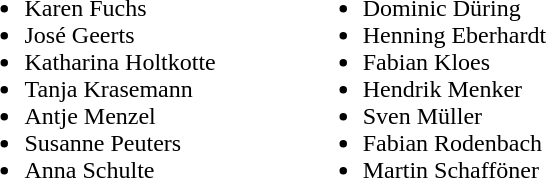<table>
<tr>
<td valign="top"><br><ul><li>Karen Fuchs</li><li>José Geerts</li><li>Katharina Holtkotte</li><li>Tanja Krasemann</li><li>Antje Menzel</li><li>Susanne Peuters</li><li>Anna Schulte</li></ul></td>
<td width="50"> </td>
<td valign="top"><br><ul><li>Dominic Düring</li><li>Henning Eberhardt</li><li>Fabian Kloes</li><li>Hendrik Menker</li><li>Sven Müller</li><li>Fabian Rodenbach</li><li>Martin Schafföner</li></ul></td>
</tr>
</table>
